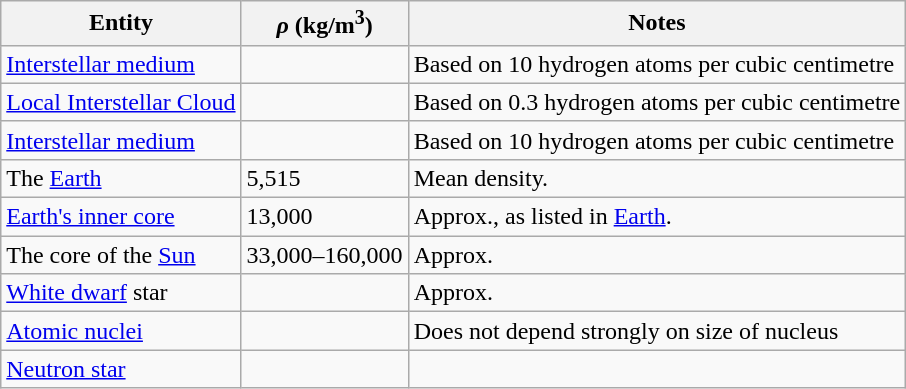<table class="wikitable sortable col2center">
<tr>
<th>Entity</th>
<th><em>ρ</em> (kg/m<sup>3</sup>)</th>
<th class="unsortable">Notes</th>
</tr>
<tr>
<td><a href='#'>Interstellar medium</a></td>
<td data-sort-value="0.000000000000000000000000017"></td>
<td>Based on 10 hydrogen atoms per cubic centimetre</td>
</tr>
<tr>
<td><a href='#'>Local Interstellar Cloud</a></td>
<td data-sort-value="0.0000000000000000000005"></td>
<td>Based on 0.3 hydrogen atoms per cubic centimetre</td>
</tr>
<tr>
<td><a href='#'>Interstellar medium</a></td>
<td data-sort-value="0.0000000000000001"></td>
<td>Based on 10 hydrogen atoms per cubic centimetre</td>
</tr>
<tr>
<td>The <a href='#'>Earth</a></td>
<td>5,515</td>
<td>Mean density.</td>
</tr>
<tr>
<td><a href='#'>Earth's inner core</a></td>
<td>13,000</td>
<td>Approx., as listed in <a href='#'>Earth</a>.</td>
</tr>
<tr>
<td>The core of the <a href='#'>Sun</a></td>
<td>33,000–160,000</td>
<td>Approx.</td>
</tr>
<tr>
<td><a href='#'>White dwarf</a> star</td>
<td></td>
<td>Approx.</td>
</tr>
<tr>
<td><a href='#'>Atomic nuclei</a></td>
<td></td>
<td>Does not depend strongly on size of nucleus</td>
</tr>
<tr>
<td><a href='#'>Neutron star</a></td>
<td></td>
<td></td>
</tr>
</table>
